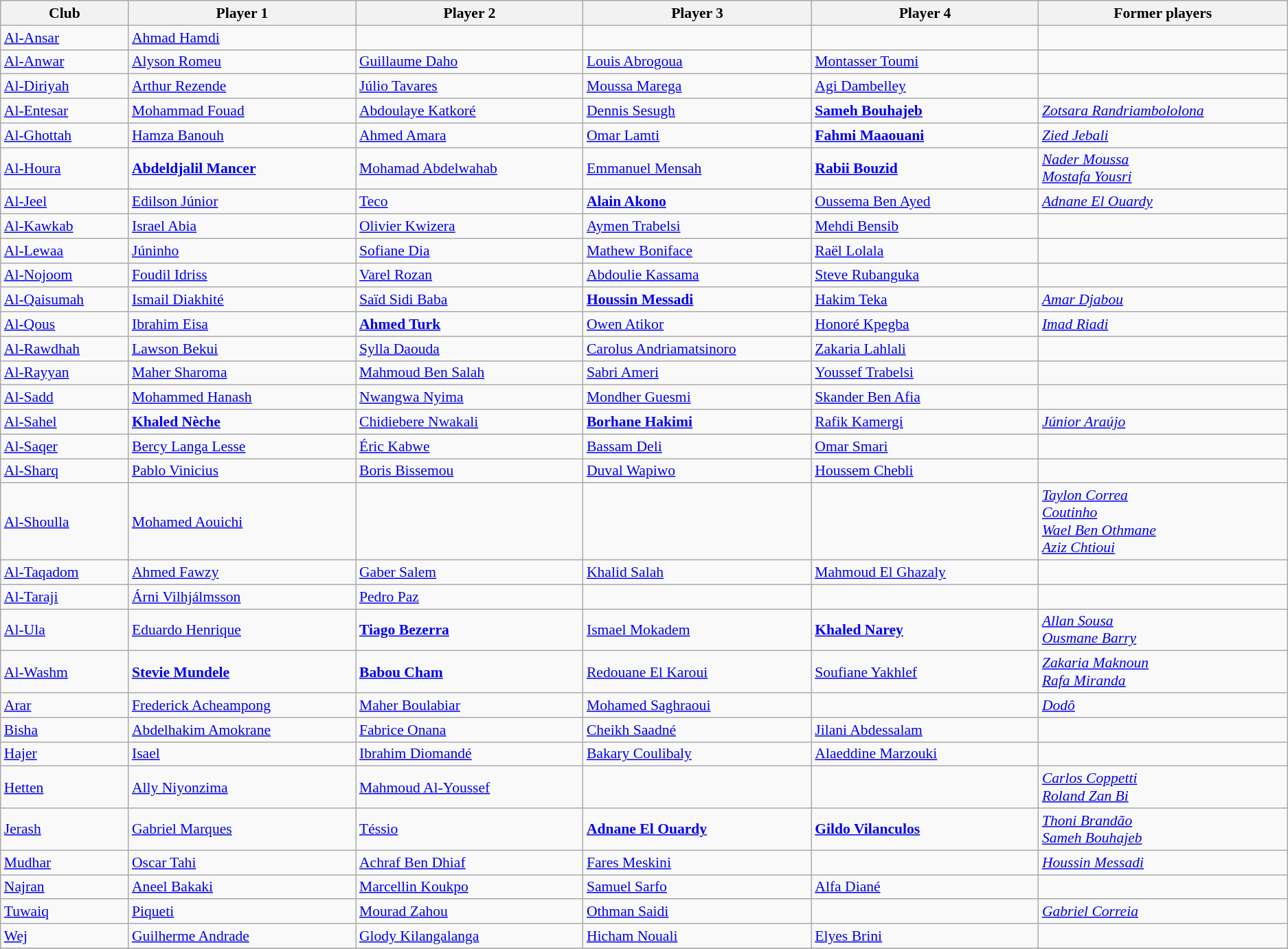<table class="wikitable" border="1" style="text-align: left; font-size:90%">
<tr>
<th width="120">Club</th>
<th width="220">Player 1</th>
<th width="220">Player 2</th>
<th width="220">Player 3</th>
<th width="220">Player 4</th>
<th width="240">Former players</th>
</tr>
<tr>
<td><a href='#'>Al-Ansar</a></td>
<td> <a href='#'>Ahmad Hamdi</a></td>
<td></td>
<td></td>
<td></td>
<td></td>
</tr>
<tr>
<td><a href='#'>Al-Anwar</a></td>
<td> <a href='#'>Alyson Romeu</a></td>
<td> <a href='#'>Guillaume Daho</a></td>
<td> <a href='#'>Louis Abrogoua</a></td>
<td> <a href='#'>Montasser Toumi</a></td>
<td></td>
</tr>
<tr>
<td><a href='#'>Al-Diriyah</a></td>
<td> <a href='#'>Arthur Rezende</a></td>
<td> <a href='#'>Júlio Tavares</a></td>
<td> <a href='#'>Moussa Marega</a></td>
<td> <a href='#'>Agi Dambelley</a></td>
<td></td>
</tr>
<tr>
<td><a href='#'>Al-Entesar</a></td>
<td> <a href='#'>Mohammad Fouad</a></td>
<td> <a href='#'>Abdoulaye Katkoré</a></td>
<td> <a href='#'>Dennis Sesugh</a></td>
<td> <strong><a href='#'>Sameh Bouhajeb</a></strong></td>
<td> <em><a href='#'>Zotsara Randriambololona</a></em></td>
</tr>
<tr>
<td><a href='#'>Al-Ghottah</a></td>
<td> <a href='#'>Hamza Banouh</a></td>
<td> <a href='#'>Ahmed Amara</a></td>
<td> <a href='#'>Omar Lamti</a></td>
<td> <strong><a href='#'>Fahmi Maaouani</a></strong></td>
<td> <em><a href='#'>Zied Jebali</a></em></td>
</tr>
<tr>
<td><a href='#'>Al-Houra</a></td>
<td> <strong><a href='#'>Abdeldjalil Mancer</a></strong></td>
<td> <a href='#'>Mohamad Abdelwahab</a></td>
<td> <a href='#'>Emmanuel Mensah</a></td>
<td> <strong><a href='#'>Rabii Bouzid</a></strong></td>
<td> <em><a href='#'>Nader Moussa</a></em><br> <em><a href='#'>Mostafa Yousri</a></em></td>
</tr>
<tr>
<td><a href='#'>Al-Jeel</a></td>
<td> <a href='#'>Edilson Júnior</a></td>
<td> <a href='#'>Teco</a></td>
<td> <strong><a href='#'>Alain Akono</a></strong></td>
<td> <a href='#'>Oussema Ben Ayed</a></td>
<td> <em><a href='#'>Adnane El Ouardy</a></em></td>
</tr>
<tr>
<td><a href='#'>Al-Kawkab</a></td>
<td> <a href='#'>Israel Abia</a></td>
<td> <a href='#'>Olivier Kwizera</a></td>
<td> <a href='#'>Aymen Trabelsi</a></td>
<td> <a href='#'>Mehdi Bensib</a></td>
<td></td>
</tr>
<tr>
<td><a href='#'>Al-Lewaa</a></td>
<td> <a href='#'>Júninho</a></td>
<td> <a href='#'>Sofiane Dia</a></td>
<td> <a href='#'>Mathew Boniface</a></td>
<td> <a href='#'>Raël Lolala</a></td>
<td></td>
</tr>
<tr>
<td><a href='#'>Al-Nojoom</a></td>
<td> <a href='#'>Foudil Idriss</a></td>
<td> <a href='#'>Varel Rozan</a></td>
<td> <a href='#'>Abdoulie Kassama</a></td>
<td> <a href='#'>Steve Rubanguka</a></td>
<td></td>
</tr>
<tr>
<td><a href='#'>Al-Qaisumah</a></td>
<td> <a href='#'>Ismail Diakhité</a></td>
<td> <a href='#'>Saïd Sidi Baba</a></td>
<td> <strong><a href='#'>Houssin Messadi</a></strong></td>
<td> <a href='#'>Hakim Teka</a></td>
<td> <em><a href='#'>Amar Djabou</a></em></td>
</tr>
<tr>
<td><a href='#'>Al-Qous</a></td>
<td> <a href='#'>Ibrahim Eisa</a></td>
<td> <strong><a href='#'>Ahmed Turk</a></strong></td>
<td> <a href='#'>Owen Atikor</a></td>
<td> <a href='#'>Honoré Kpegba</a></td>
<td> <em><a href='#'>Imad Riadi</a></em></td>
</tr>
<tr>
<td><a href='#'>Al-Rawdhah</a></td>
<td> <a href='#'>Lawson Bekui</a></td>
<td> <a href='#'>Sylla Daouda</a></td>
<td> <a href='#'>Carolus Andriamatsinoro</a></td>
<td> <a href='#'>Zakaria Lahlali</a></td>
<td></td>
</tr>
<tr>
<td><a href='#'>Al-Rayyan</a></td>
<td> <a href='#'>Maher Sharoma</a></td>
<td> <a href='#'>Mahmoud Ben Salah</a></td>
<td> <a href='#'>Sabri Ameri</a></td>
<td> <a href='#'>Youssef Trabelsi</a></td>
<td></td>
</tr>
<tr>
<td><a href='#'>Al-Sadd</a></td>
<td> <a href='#'>Mohammed Hanash</a></td>
<td> <a href='#'>Nwangwa Nyima</a></td>
<td> <a href='#'>Mondher Guesmi</a></td>
<td> <a href='#'>Skander Ben Afia</a></td>
<td></td>
</tr>
<tr>
<td><a href='#'>Al-Sahel</a></td>
<td> <strong><a href='#'>Khaled Nèche</a></strong></td>
<td> <a href='#'>Chidiebere Nwakali</a></td>
<td> <strong><a href='#'>Borhane Hakimi</a></strong></td>
<td> <a href='#'>Rafik Kamergi</a></td>
<td> <em><a href='#'>Júnior Araújo</a></em></td>
</tr>
<tr>
<td><a href='#'>Al-Saqer</a></td>
<td> <a href='#'>Bercy Langa Lesse</a></td>
<td> <a href='#'>Éric Kabwe</a></td>
<td> <a href='#'>Bassam Deli</a></td>
<td> <a href='#'>Omar Smari</a></td>
<td></td>
</tr>
<tr>
<td><a href='#'>Al-Sharq</a></td>
<td> <a href='#'>Pablo Vinicius</a></td>
<td> <a href='#'>Boris Bissemou</a></td>
<td> <a href='#'>Duval Wapiwo</a></td>
<td> <a href='#'>Houssem Chebli</a></td>
<td></td>
</tr>
<tr>
<td><a href='#'>Al-Shoulla</a></td>
<td> <a href='#'>Mohamed Aouichi</a></td>
<td></td>
<td></td>
<td></td>
<td> <em><a href='#'>Taylon Correa</a></em><br> <em><a href='#'>Coutinho</a></em><br> <em><a href='#'>Wael Ben Othmane</a></em><br> <em><a href='#'>Aziz Chtioui</a></em></td>
</tr>
<tr>
<td><a href='#'>Al-Taqadom</a></td>
<td> <a href='#'>Ahmed Fawzy</a></td>
<td> <a href='#'>Gaber Salem</a></td>
<td> <a href='#'>Khalid Salah</a></td>
<td> <a href='#'>Mahmoud El Ghazaly</a></td>
<td></td>
</tr>
<tr>
<td><a href='#'>Al-Taraji</a></td>
<td> <a href='#'>Árni Vilhjálmsson</a></td>
<td> <a href='#'>Pedro Paz</a></td>
<td></td>
<td></td>
<td></td>
</tr>
<tr>
<td><a href='#'>Al-Ula</a></td>
<td> <a href='#'>Eduardo Henrique</a></td>
<td> <strong><a href='#'>Tiago Bezerra</a></strong></td>
<td> <a href='#'>Ismael Mokadem</a></td>
<td> <strong><a href='#'>Khaled Narey</a></strong></td>
<td> <em><a href='#'>Allan Sousa</a></em><br> <em><a href='#'>Ousmane Barry</a></em></td>
</tr>
<tr>
<td><a href='#'>Al-Washm</a></td>
<td> <strong><a href='#'>Stevie Mundele</a></strong></td>
<td> <strong><a href='#'>Babou Cham</a></strong></td>
<td> <a href='#'>Redouane El Karoui</a></td>
<td> <a href='#'>Soufiane Yakhlef</a></td>
<td> <em><a href='#'>Zakaria Maknoun</a></em><br> <em><a href='#'>Rafa Miranda</a></em></td>
</tr>
<tr>
<td><a href='#'>Arar</a></td>
<td> <a href='#'>Frederick Acheampong</a></td>
<td> <a href='#'>Maher Boulabiar</a></td>
<td> <a href='#'>Mohamed Saghraoui</a></td>
<td></td>
<td> <em><a href='#'>Dodô</a></em></td>
</tr>
<tr>
<td><a href='#'>Bisha</a></td>
<td> <a href='#'>Abdelhakim Amokrane</a></td>
<td> <a href='#'>Fabrice Onana</a></td>
<td> <a href='#'>Cheikh Saadné</a></td>
<td> <a href='#'>Jilani Abdessalam</a></td>
<td></td>
</tr>
<tr>
<td><a href='#'>Hajer</a></td>
<td> <a href='#'>Isael</a></td>
<td> <a href='#'>Ibrahim Diomandé</a></td>
<td> <a href='#'>Bakary Coulibaly</a></td>
<td> <a href='#'>Alaeddine Marzouki</a></td>
<td></td>
</tr>
<tr>
<td><a href='#'>Hetten</a></td>
<td> <a href='#'>Ally Niyonzima</a></td>
<td> <a href='#'>Mahmoud Al-Youssef</a></td>
<td></td>
<td></td>
<td> <em><a href='#'>Carlos Coppetti</a></em><br> <em><a href='#'>Roland Zan Bi</a></em></td>
</tr>
<tr>
<td><a href='#'>Jerash</a></td>
<td> <a href='#'>Gabriel Marques</a></td>
<td> <a href='#'>Téssio</a></td>
<td> <strong><a href='#'>Adnane El Ouardy</a></strong></td>
<td> <strong><a href='#'>Gildo Vilanculos</a></strong></td>
<td> <em><a href='#'>Thoni Brandão</a></em><br> <em><a href='#'>Sameh Bouhajeb</a></em></td>
</tr>
<tr>
<td><a href='#'>Mudhar</a></td>
<td> <a href='#'>Oscar Tahi</a></td>
<td> <a href='#'>Achraf Ben Dhiaf</a></td>
<td> <a href='#'>Fares Meskini</a></td>
<td></td>
<td> <em><a href='#'>Houssin Messadi</a></em></td>
</tr>
<tr>
<td><a href='#'>Najran</a></td>
<td> <a href='#'>Aneel Bakaki</a></td>
<td> <a href='#'>Marcellin Koukpo</a></td>
<td> <a href='#'>Samuel Sarfo</a></td>
<td> <a href='#'>Alfa Diané</a></td>
<td></td>
</tr>
<tr>
<td><a href='#'>Tuwaiq</a></td>
<td> <a href='#'>Piqueti</a></td>
<td> <a href='#'>Mourad Zahou</a></td>
<td> <a href='#'>Othman Saidi</a></td>
<td></td>
<td> <em><a href='#'>Gabriel Correia</a></em></td>
</tr>
<tr>
<td><a href='#'>Wej</a></td>
<td> <a href='#'>Guilherme Andrade</a></td>
<td> <a href='#'>Glody Kilangalanga</a></td>
<td> <a href='#'>Hicham Nouali</a></td>
<td> <a href='#'>Elyes Brini</a></td>
<td></td>
</tr>
<tr>
</tr>
</table>
